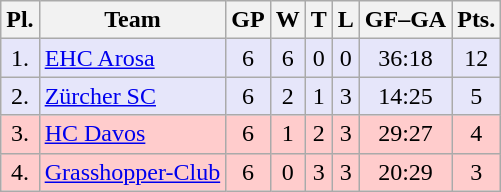<table class="wikitable">
<tr>
<th>Pl.</th>
<th>Team</th>
<th>GP</th>
<th>W</th>
<th>T</th>
<th>L</th>
<th>GF–GA</th>
<th>Pts.</th>
</tr>
<tr align="center " bgcolor="#e6e6fa">
<td>1.</td>
<td align="left"><a href='#'>EHC Arosa</a></td>
<td>6</td>
<td>6</td>
<td>0</td>
<td>0</td>
<td>36:18</td>
<td>12</td>
</tr>
<tr align="center "  bgcolor="#e6e6fa">
<td>2.</td>
<td align="left"><a href='#'>Zürcher SC</a></td>
<td>6</td>
<td>2</td>
<td>1</td>
<td>3</td>
<td>14:25</td>
<td>5</td>
</tr>
<tr align="center "  bgcolor="#ffcccc">
<td>3.</td>
<td align="left"><a href='#'>HC Davos</a></td>
<td>6</td>
<td>1</td>
<td>2</td>
<td>3</td>
<td>29:27</td>
<td>4</td>
</tr>
<tr align="center "  bgcolor="#ffcccc">
<td>4.</td>
<td align="left"><a href='#'>Grasshopper-Club</a></td>
<td>6</td>
<td>0</td>
<td>3</td>
<td>3</td>
<td>20:29</td>
<td>3</td>
</tr>
</table>
